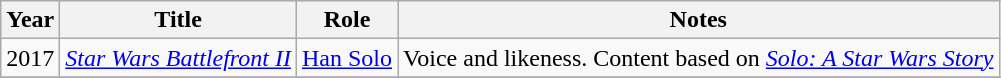<table class="wikitable plainrowheaders sortable">
<tr>
<th>Year</th>
<th>Title</th>
<th>Role</th>
<th class="unsortable">Notes</th>
</tr>
<tr>
<td>2017</td>
<td scope="row"><em><a href='#'>Star Wars Battlefront II</a></em></td>
<td><a href='#'>Han Solo</a></td>
<td>Voice and likeness. Content based on <em><a href='#'>Solo: A Star Wars Story</a></em></td>
</tr>
<tr>
</tr>
</table>
